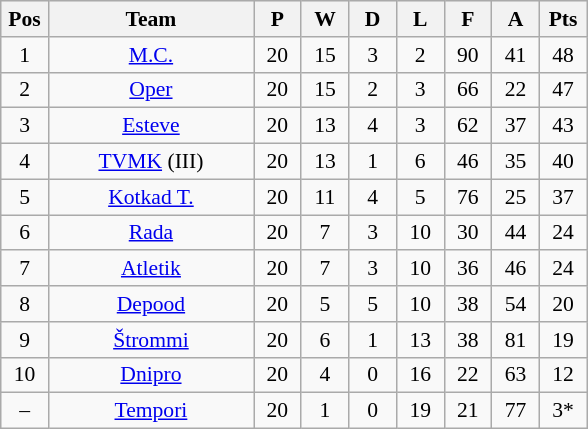<table class="wikitable" style="font-size:90%; text-align:center;">
<tr bgcolor="#efefef">
<th width="25">Pos</th>
<th width="130">Team</th>
<th width="25">P</th>
<th width="25">W</th>
<th width="25">D</th>
<th width="25">L</th>
<th width="25">F</th>
<th width="25">A</th>
<th width="25">Pts</th>
</tr>
<tr>
<td>1</td>
<td><a href='#'>M.C.</a></td>
<td>20</td>
<td>15</td>
<td>3</td>
<td>2</td>
<td>90</td>
<td>41</td>
<td>48</td>
</tr>
<tr>
<td>2</td>
<td><a href='#'>Oper</a></td>
<td>20</td>
<td>15</td>
<td>2</td>
<td>3</td>
<td>66</td>
<td>22</td>
<td>47</td>
</tr>
<tr>
<td>3</td>
<td><a href='#'>Esteve</a></td>
<td>20</td>
<td>13</td>
<td>4</td>
<td>3</td>
<td>62</td>
<td>37</td>
<td>43</td>
</tr>
<tr>
<td>4</td>
<td><a href='#'>TVMK</a> (III)</td>
<td>20</td>
<td>13</td>
<td>1</td>
<td>6</td>
<td>46</td>
<td>35</td>
<td>40</td>
</tr>
<tr>
<td>5</td>
<td><a href='#'>Kotkad T.</a></td>
<td>20</td>
<td>11</td>
<td>4</td>
<td>5</td>
<td>76</td>
<td>25</td>
<td>37</td>
</tr>
<tr>
<td>6</td>
<td><a href='#'>Rada</a></td>
<td>20</td>
<td>7</td>
<td>3</td>
<td>10</td>
<td>30</td>
<td>44</td>
<td>24</td>
</tr>
<tr>
<td>7</td>
<td><a href='#'>Atletik</a></td>
<td>20</td>
<td>7</td>
<td>3</td>
<td>10</td>
<td>36</td>
<td>46</td>
<td>24</td>
</tr>
<tr>
<td>8</td>
<td><a href='#'>Depood</a></td>
<td>20</td>
<td>5</td>
<td>5</td>
<td>10</td>
<td>38</td>
<td>54</td>
<td>20</td>
</tr>
<tr>
<td>9</td>
<td><a href='#'>Štrommi</a></td>
<td>20</td>
<td>6</td>
<td>1</td>
<td>13</td>
<td>38</td>
<td>81</td>
<td>19</td>
</tr>
<tr>
<td>10</td>
<td><a href='#'>Dnipro</a></td>
<td>20</td>
<td>4</td>
<td>0</td>
<td>16</td>
<td>22</td>
<td>63</td>
<td>12</td>
</tr>
<tr>
<td>–</td>
<td><a href='#'>Tempori</a></td>
<td>20</td>
<td>1</td>
<td>0</td>
<td>19</td>
<td>21</td>
<td>77</td>
<td>3*</td>
</tr>
</table>
